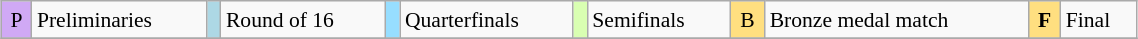<table class="wikitable" style="margin:0.5em auto; font-size:90%; line-height:1.25em;" width=60%;>
<tr>
<td style="background-color:#D0A9F5;text-align:center;">P</td>
<td>Preliminaries</td>
<td style="background-color:#ADD8E5;text-align:center;"></td>
<td>Round of 16</td>
<td style="background-color:#97DEFF;text-align:center;"></td>
<td>Quarterfinals</td>
<td style="background-color:#D9FFB2;text-align:center;"></td>
<td>Semifinals</td>
<td style="background-color:#FFDF80;text-align:center;">B</td>
<td>Bronze medal match</td>
<td style="background-color:#FFDF80;text-align:center;"><strong>F</strong></td>
<td>Final</td>
</tr>
<tr>
</tr>
</table>
